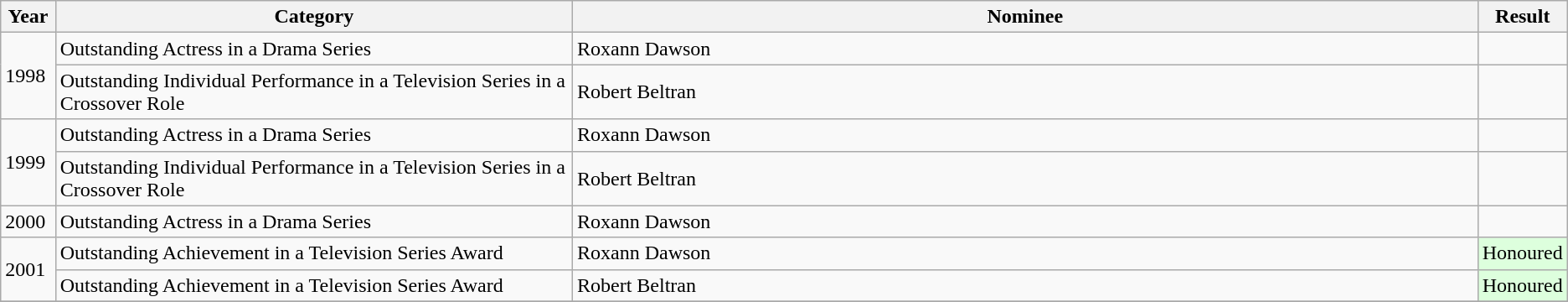<table class="wikitable">
<tr>
<th width="3.5%">Year</th>
<th width="33%">Category</th>
<th widthe="42%">Nominee</th>
<th width="3.5%">Result</th>
</tr>
<tr>
<td rowspan="2">1998</td>
<td>Outstanding Actress in a Drama Series</td>
<td>Roxann Dawson</td>
<td></td>
</tr>
<tr>
<td>Outstanding Individual Performance in a Television Series in a Crossover Role</td>
<td>Robert Beltran</td>
<td></td>
</tr>
<tr>
<td rowspan="2">1999</td>
<td>Outstanding Actress in a Drama Series</td>
<td>Roxann Dawson</td>
<td></td>
</tr>
<tr>
<td>Outstanding Individual Performance in a Television Series in a Crossover Role</td>
<td>Robert Beltran</td>
<td></td>
</tr>
<tr>
<td>2000</td>
<td>Outstanding Actress in a Drama Series</td>
<td>Roxann Dawson</td>
<td></td>
</tr>
<tr>
<td rowspan="2">2001</td>
<td>Outstanding Achievement in a Television Series Award</td>
<td>Roxann Dawson</td>
<td style="background: #ddffdd" align=center>Honoured</td>
</tr>
<tr>
<td>Outstanding Achievement in a Television Series Award</td>
<td>Robert Beltran</td>
<td style="background: #ddffdd" align=center>Honoured</td>
</tr>
<tr>
</tr>
</table>
